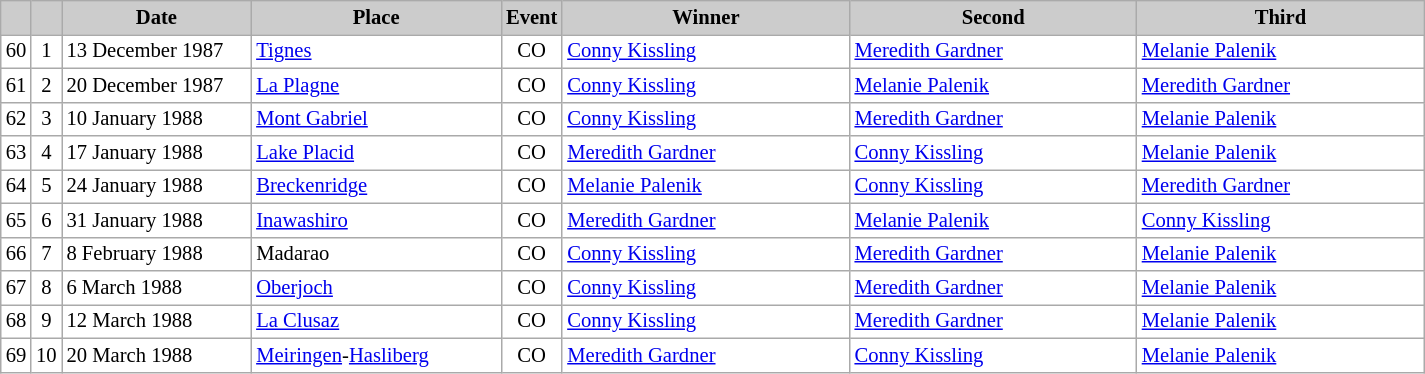<table class="wikitable plainrowheaders" style="background:#fff; font-size:86%; line-height:16px; border:grey solid 1px; border-collapse:collapse;">
<tr style="background:#ccc; text-align:center;">
<th scope="col" style="background:#ccc; width=20 px;"></th>
<th scope="col" style="background:#ccc; width=30 px;"></th>
<th scope="col" style="background:#ccc; width:120px;">Date</th>
<th scope="col" style="background:#ccc; width:160px;">Place</th>
<th scope="col" style="background:#ccc; width:15px;">Event</th>
<th scope="col" style="background:#ccc; width:185px;">Winner</th>
<th scope="col" style="background:#ccc; width:185px;">Second</th>
<th scope="col" style="background:#ccc; width:185px;">Third</th>
</tr>
<tr>
<td align=center>60</td>
<td align=center>1</td>
<td>13 December 1987</td>
<td> <a href='#'>Tignes</a></td>
<td align=center>CO</td>
<td> <a href='#'>Conny Kissling</a></td>
<td> <a href='#'>Meredith Gardner</a></td>
<td> <a href='#'>Melanie Palenik</a></td>
</tr>
<tr>
<td align=center>61</td>
<td align=center>2</td>
<td>20 December 1987</td>
<td> <a href='#'>La Plagne</a></td>
<td align=center>CO</td>
<td> <a href='#'>Conny Kissling</a></td>
<td> <a href='#'>Melanie Palenik</a></td>
<td> <a href='#'>Meredith Gardner</a></td>
</tr>
<tr>
<td align=center>62</td>
<td align=center>3</td>
<td>10 January 1988</td>
<td> <a href='#'>Mont Gabriel</a></td>
<td align=center>CO</td>
<td> <a href='#'>Conny Kissling</a></td>
<td> <a href='#'>Meredith Gardner</a></td>
<td> <a href='#'>Melanie Palenik</a></td>
</tr>
<tr>
<td align=center>63</td>
<td align=center>4</td>
<td>17 January 1988</td>
<td> <a href='#'>Lake Placid</a></td>
<td align=center>CO</td>
<td> <a href='#'>Meredith Gardner</a></td>
<td> <a href='#'>Conny Kissling</a></td>
<td> <a href='#'>Melanie Palenik</a></td>
</tr>
<tr>
<td align=center>64</td>
<td align=center>5</td>
<td>24 January 1988</td>
<td> <a href='#'>Breckenridge</a></td>
<td align=center>CO</td>
<td> <a href='#'>Melanie Palenik</a></td>
<td> <a href='#'>Conny Kissling</a></td>
<td> <a href='#'>Meredith Gardner</a></td>
</tr>
<tr>
<td align=center>65</td>
<td align=center>6</td>
<td>31 January 1988</td>
<td> <a href='#'>Inawashiro</a></td>
<td align=center>CO</td>
<td> <a href='#'>Meredith Gardner</a></td>
<td> <a href='#'>Melanie Palenik</a></td>
<td> <a href='#'>Conny Kissling</a></td>
</tr>
<tr>
<td align=center>66</td>
<td align=center>7</td>
<td>8 February 1988</td>
<td> Madarao</td>
<td align=center>CO</td>
<td> <a href='#'>Conny Kissling</a></td>
<td> <a href='#'>Meredith Gardner</a></td>
<td> <a href='#'>Melanie Palenik</a></td>
</tr>
<tr>
<td align=center>67</td>
<td align=center>8</td>
<td>6 March 1988</td>
<td> <a href='#'>Oberjoch</a></td>
<td align=center>CO</td>
<td> <a href='#'>Conny Kissling</a></td>
<td> <a href='#'>Meredith Gardner</a></td>
<td> <a href='#'>Melanie Palenik</a></td>
</tr>
<tr>
<td align=center>68</td>
<td align=center>9</td>
<td>12 March 1988</td>
<td> <a href='#'>La Clusaz</a></td>
<td align=center>CO</td>
<td> <a href='#'>Conny Kissling</a></td>
<td> <a href='#'>Meredith Gardner</a></td>
<td> <a href='#'>Melanie Palenik</a></td>
</tr>
<tr>
<td align=center>69</td>
<td align=center>10</td>
<td>20 March 1988</td>
<td> <a href='#'>Meiringen</a>-<a href='#'>Hasliberg</a></td>
<td align=center>CO</td>
<td> <a href='#'>Meredith Gardner</a></td>
<td> <a href='#'>Conny Kissling</a></td>
<td> <a href='#'>Melanie Palenik</a></td>
</tr>
</table>
